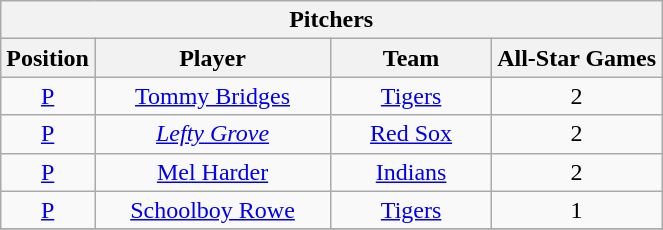<table class="wikitable" style="font-size: 100%; text-align:right;">
<tr>
<th colspan="4">Pitchers</th>
</tr>
<tr>
<th>Position</th>
<th width="150">Player</th>
<th width="100">Team</th>
<th>All-Star Games</th>
</tr>
<tr>
<td align="center"><a href='#'>P</a></td>
<td align="center"><a href='#'>Tommy Bridges</a></td>
<td align="center"><a href='#'>Tigers</a></td>
<td align="center">2</td>
</tr>
<tr>
<td align="center"><a href='#'>P</a></td>
<td align="center"><em><a href='#'>Lefty Grove</a></em></td>
<td align="center"><a href='#'>Red Sox</a></td>
<td align="center">2</td>
</tr>
<tr>
<td align="center"><a href='#'>P</a></td>
<td align="center"><a href='#'>Mel Harder</a></td>
<td align="center"><a href='#'>Indians</a></td>
<td align="center">2</td>
</tr>
<tr>
<td align="center"><a href='#'>P</a></td>
<td align="center"><a href='#'>Schoolboy Rowe</a></td>
<td align="center"><a href='#'>Tigers</a></td>
<td align="center">1</td>
</tr>
<tr>
</tr>
</table>
